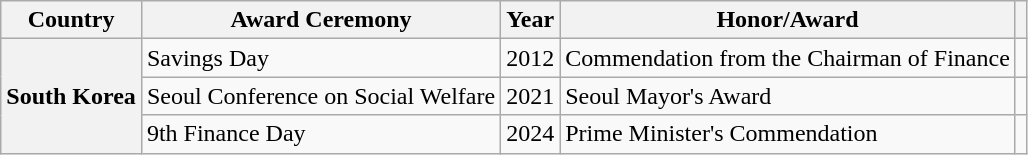<table class="wikitable plainrowheaders sortable">
<tr>
<th scope="col">Country</th>
<th scope="col">Award Ceremony</th>
<th scope="col">Year</th>
<th scope="col">Honor/Award</th>
<th class="unsortable" scope="col"></th>
</tr>
<tr>
<th scope="row" rowspan="3">South Korea</th>
<td>Savings Day</td>
<td style="text-align:center">2012</td>
<td>Commendation from the Chairman of Finance</td>
<td style="text-align:center"></td>
</tr>
<tr>
<td>Seoul Conference on Social Welfare</td>
<td style="text-align:center">2021</td>
<td>Seoul Mayor's Award</td>
<td style="text-align:center"></td>
</tr>
<tr>
<td>9th Finance Day</td>
<td style="text-align:center">2024</td>
<td>Prime Minister's Commendation</td>
<td style="text-align:center"></td>
</tr>
</table>
